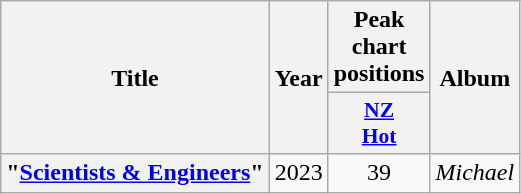<table class="wikitable plainrowheaders" style="text-align:center; border:1">
<tr>
<th scope="col" rowspan="2">Title</th>
<th scope="col" rowspan="2">Year</th>
<th scope="col" colspan="1">Peak chart positions</th>
<th scope="col" rowspan="2">Album</th>
</tr>
<tr>
<th scope="col" style="width:3em;font-size:90%;"><a href='#'>NZ<br>Hot</a><br></th>
</tr>
<tr>
<th scope="row">"<a href='#'>Scientists & Engineers</a>"<br></th>
<td>2023</td>
<td>39</td>
<td><em>Michael</em></td>
</tr>
</table>
